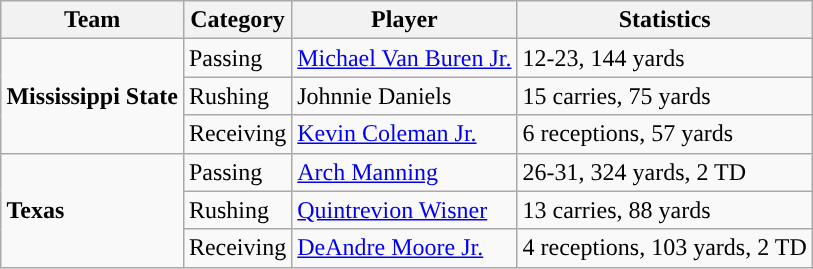<table class="wikitable" style="float: right;">
<tr>
<th>Team</th>
<th>Category</th>
<th>Player</th>
<th>Statistics</th>
</tr>
<tr>
<td rowspan=3><strong>Mississippi State</strong></td>
<td>Passing</td>
<td><a href='#'>Michael Van Buren Jr.</a></td>
<td>12-23, 144 yards</td>
</tr>
<tr>
<td>Rushing</td>
<td>Johnnie Daniels</td>
<td>15 carries, 75 yards</td>
</tr>
<tr>
<td>Receiving</td>
<td><a href='#'>Kevin Coleman Jr.</a></td>
<td>6 receptions, 57 yards</td>
</tr>
<tr>
<td rowspan=3><strong>Texas</strong></td>
<td>Passing</td>
<td><a href='#'>Arch Manning</a></td>
<td>26-31, 324 yards, 2 TD</td>
</tr>
<tr>
<td>Rushing</td>
<td><a href='#'>Quintrevion Wisner</a></td>
<td>13 carries, 88 yards</td>
</tr>
<tr>
<td>Receiving</td>
<td><a href='#'>DeAndre Moore Jr.</a></td>
<td>4 receptions, 103 yards, 2 TD</td>
</tr>
</table>
